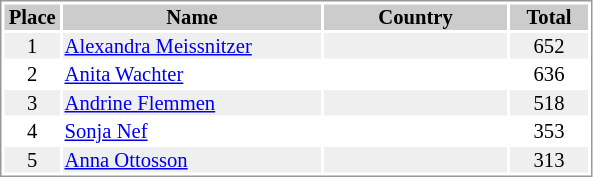<table border="0" style="border: 1px solid #999; background-color:#FFFFFF; text-align:center; font-size:86%; line-height:15px;">
<tr align="center" bgcolor="#CCCCCC">
<th width=35>Place</th>
<th width=170>Name</th>
<th width=120>Country</th>
<th width=50>Total</th>
</tr>
<tr bgcolor="#EFEFEF">
<td>1</td>
<td align="left"><a href='#'>Alexandra Meissnitzer</a></td>
<td align="left"></td>
<td>652</td>
</tr>
<tr>
<td>2</td>
<td align="left"><a href='#'>Anita Wachter</a></td>
<td align="left"></td>
<td>636</td>
</tr>
<tr bgcolor="#EFEFEF">
<td>3</td>
<td align="left"><a href='#'>Andrine Flemmen</a></td>
<td align="left"></td>
<td>518</td>
</tr>
<tr>
<td>4</td>
<td align="left"><a href='#'>Sonja Nef</a></td>
<td align="left"> </td>
<td>353</td>
</tr>
<tr bgcolor="#EFEFEF">
<td>5</td>
<td align="left"><a href='#'>Anna Ottosson</a></td>
<td align="left"></td>
<td>313</td>
</tr>
</table>
